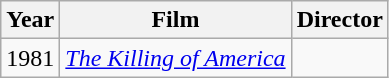<table class="wikitable">
<tr>
<th>Year</th>
<th>Film</th>
<th>Director</th>
</tr>
<tr>
<td>1981</td>
<td><em><a href='#'>The Killing of America</a></em></td>
<td></td>
</tr>
</table>
